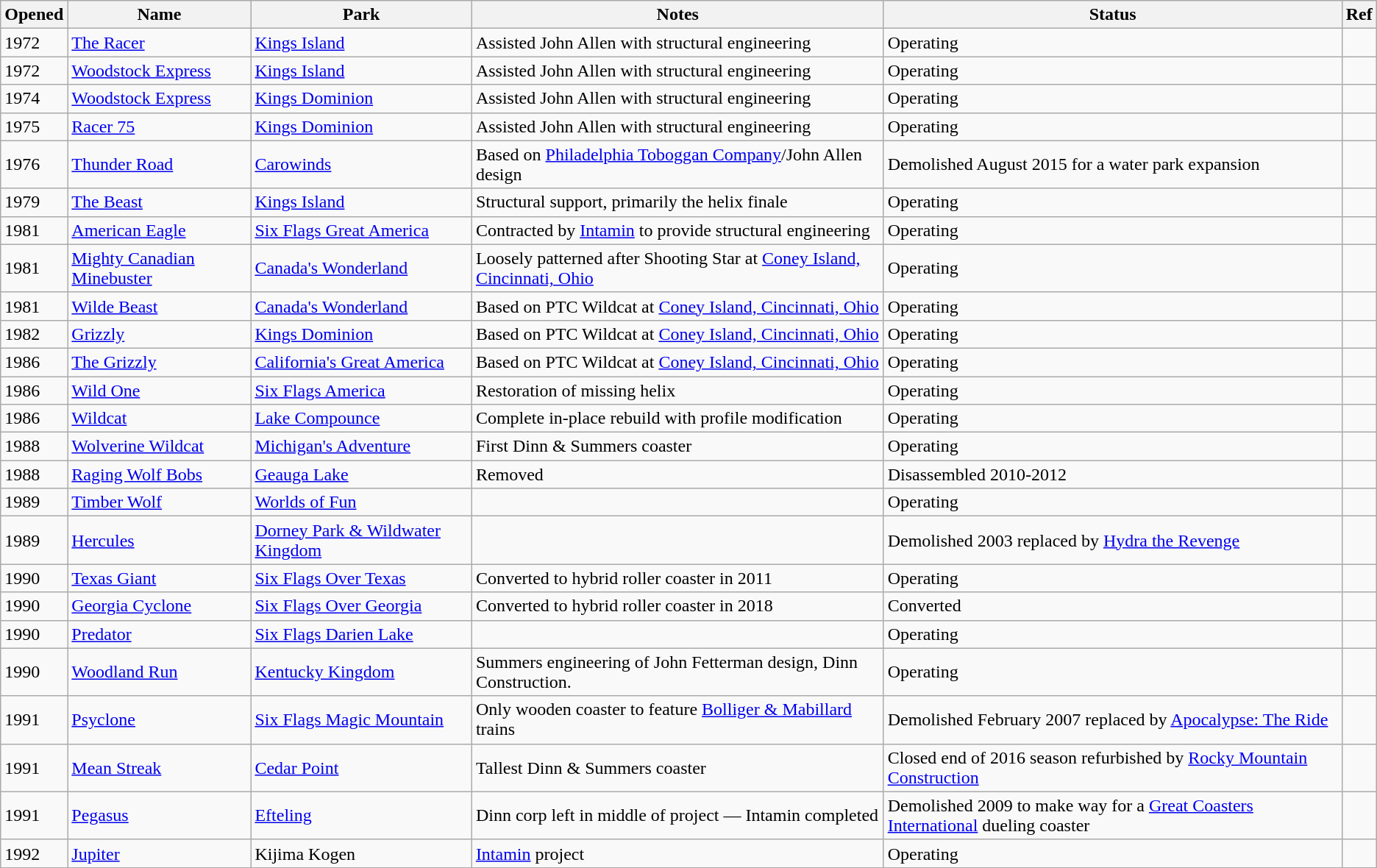<table class= "wikitable sortable">
<tr>
<th>Opened</th>
<th>Name</th>
<th>Park</th>
<th class="unsortable">Notes</th>
<th class="unsortable">Status</th>
<th>Ref</th>
</tr>
<tr>
<td>1972</td>
<td><a href='#'>The Racer</a></td>
<td><a href='#'>Kings Island</a></td>
<td>Assisted John Allen with structural engineering</td>
<td>Operating</td>
<td></td>
</tr>
<tr>
<td>1972</td>
<td><a href='#'>Woodstock Express</a></td>
<td><a href='#'>Kings Island</a></td>
<td>Assisted John Allen with structural engineering</td>
<td>Operating</td>
<td></td>
</tr>
<tr>
<td>1974</td>
<td><a href='#'>Woodstock Express</a></td>
<td><a href='#'>Kings Dominion</a></td>
<td>Assisted John Allen with structural engineering</td>
<td>Operating</td>
<td></td>
</tr>
<tr>
<td>1975</td>
<td><a href='#'>Racer 75</a></td>
<td><a href='#'>Kings Dominion</a></td>
<td>Assisted John Allen with structural engineering</td>
<td>Operating</td>
<td></td>
</tr>
<tr>
<td>1976</td>
<td><a href='#'>Thunder Road</a></td>
<td><a href='#'>Carowinds</a></td>
<td>Based on <a href='#'>Philadelphia Toboggan Company</a>/John Allen design</td>
<td>Demolished August 2015 for a water park expansion</td>
<td></td>
</tr>
<tr>
<td>1979</td>
<td><a href='#'>The Beast</a></td>
<td><a href='#'>Kings Island</a></td>
<td>Structural support, primarily the helix finale</td>
<td>Operating</td>
<td></td>
</tr>
<tr>
<td>1981</td>
<td><a href='#'>American Eagle</a></td>
<td><a href='#'>Six Flags Great America</a></td>
<td>Contracted by <a href='#'>Intamin</a> to provide structural engineering</td>
<td>Operating</td>
<td></td>
</tr>
<tr>
<td>1981</td>
<td><a href='#'>Mighty Canadian Minebuster</a></td>
<td><a href='#'>Canada's Wonderland</a></td>
<td>Loosely patterned after Shooting Star at <a href='#'>Coney Island, Cincinnati, Ohio</a></td>
<td>Operating</td>
<td></td>
</tr>
<tr>
<td>1981</td>
<td><a href='#'>Wilde Beast</a></td>
<td><a href='#'>Canada's Wonderland</a></td>
<td>Based on PTC Wildcat at <a href='#'>Coney Island, Cincinnati, Ohio</a></td>
<td>Operating</td>
<td></td>
</tr>
<tr>
<td>1982</td>
<td><a href='#'>Grizzly</a></td>
<td><a href='#'>Kings Dominion</a></td>
<td>Based on PTC Wildcat at <a href='#'>Coney Island, Cincinnati, Ohio</a></td>
<td>Operating</td>
<td></td>
</tr>
<tr>
<td>1986</td>
<td><a href='#'>The Grizzly</a></td>
<td><a href='#'>California's Great America</a></td>
<td>Based on PTC Wildcat at <a href='#'>Coney Island, Cincinnati, Ohio</a></td>
<td>Operating</td>
<td></td>
</tr>
<tr>
<td>1986</td>
<td><a href='#'>Wild One</a></td>
<td><a href='#'>Six Flags America</a></td>
<td>Restoration of missing helix</td>
<td>Operating</td>
<td></td>
</tr>
<tr>
<td>1986</td>
<td><a href='#'>Wildcat</a></td>
<td><a href='#'>Lake Compounce</a></td>
<td>Complete in-place rebuild with profile modification</td>
<td>Operating</td>
<td></td>
</tr>
<tr>
<td>1988</td>
<td><a href='#'>Wolverine Wildcat</a></td>
<td><a href='#'>Michigan's Adventure</a></td>
<td>First Dinn & Summers coaster</td>
<td>Operating</td>
<td></td>
</tr>
<tr>
<td>1988</td>
<td><a href='#'>Raging Wolf Bobs</a></td>
<td><a href='#'>Geauga Lake</a></td>
<td>Removed</td>
<td>Disassembled 2010-2012</td>
<td></td>
</tr>
<tr>
<td>1989</td>
<td><a href='#'>Timber Wolf</a></td>
<td><a href='#'>Worlds of Fun</a></td>
<td></td>
<td>Operating</td>
<td></td>
</tr>
<tr>
<td>1989</td>
<td><a href='#'>Hercules</a></td>
<td><a href='#'>Dorney Park & Wildwater Kingdom</a></td>
<td></td>
<td>Demolished 2003 replaced by <a href='#'>Hydra the Revenge</a></td>
<td></td>
</tr>
<tr>
<td>1990</td>
<td><a href='#'>Texas Giant</a></td>
<td><a href='#'>Six Flags Over Texas</a></td>
<td>Converted to hybrid roller coaster in 2011</td>
<td>Operating</td>
<td></td>
</tr>
<tr>
<td>1990</td>
<td><a href='#'>Georgia Cyclone</a></td>
<td><a href='#'>Six Flags Over Georgia</a></td>
<td>Converted to hybrid roller coaster in 2018</td>
<td>Converted</td>
<td></td>
</tr>
<tr>
<td>1990</td>
<td><a href='#'>Predator</a></td>
<td><a href='#'>Six Flags Darien Lake</a></td>
<td></td>
<td>Operating</td>
<td></td>
</tr>
<tr>
<td>1990</td>
<td><a href='#'>Woodland Run</a></td>
<td><a href='#'>Kentucky Kingdom</a></td>
<td>Summers engineering of John Fetterman design, Dinn Construction.</td>
<td>Operating</td>
<td></td>
</tr>
<tr>
<td>1991</td>
<td><a href='#'>Psyclone</a></td>
<td><a href='#'>Six Flags Magic Mountain</a></td>
<td>Only wooden coaster to feature <a href='#'>Bolliger & Mabillard</a> trains</td>
<td>Demolished February 2007 replaced by <a href='#'>Apocalypse: The Ride</a></td>
<td></td>
</tr>
<tr>
<td>1991</td>
<td><a href='#'>Mean Streak</a></td>
<td><a href='#'>Cedar Point</a></td>
<td>Tallest Dinn & Summers coaster</td>
<td>Closed end of 2016 season refurbished by <a href='#'>Rocky Mountain Construction</a></td>
<td></td>
</tr>
<tr>
<td>1991</td>
<td><a href='#'>Pegasus</a></td>
<td><a href='#'>Efteling</a></td>
<td>Dinn corp left in middle of project — Intamin completed</td>
<td>Demolished 2009 to make way for a <a href='#'>Great Coasters International</a> dueling coaster</td>
<td></td>
</tr>
<tr>
<td>1992</td>
<td><a href='#'>Jupiter</a></td>
<td>Kijima Kogen</td>
<td><a href='#'>Intamin</a> project</td>
<td>Operating</td>
<td></td>
</tr>
</table>
